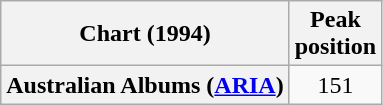<table class="wikitable plainrowheaders">
<tr>
<th scope="col">Chart (1994)</th>
<th scope="col">Peak<br>position</th>
</tr>
<tr>
<th scope="row">Australian Albums (<a href='#'>ARIA</a>)</th>
<td align="center">151</td>
</tr>
</table>
